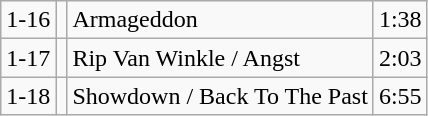<table class="wikitable">
<tr>
<td>1-16</td>
<td></td>
<td>Armageddon</td>
<td>1:38</td>
</tr>
<tr>
<td>1-17</td>
<td></td>
<td>Rip Van Winkle / Angst</td>
<td>2:03</td>
</tr>
<tr>
<td>1-18</td>
<td></td>
<td>Showdown / Back To The Past</td>
<td>6:55</td>
</tr>
</table>
